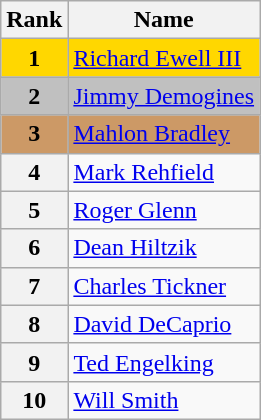<table class="wikitable">
<tr>
<th>Rank</th>
<th>Name</th>
</tr>
<tr bgcolor="gold">
<td align="center"><strong>1</strong></td>
<td><a href='#'>Richard Ewell III</a></td>
</tr>
<tr bgcolor="silver">
<td align="center"><strong>2</strong></td>
<td><a href='#'>Jimmy Demogines</a></td>
</tr>
<tr bgcolor="cc9966">
<td align="center"><strong>3</strong></td>
<td><a href='#'>Mahlon Bradley</a></td>
</tr>
<tr>
<th>4</th>
<td><a href='#'>Mark Rehfield</a></td>
</tr>
<tr>
<th>5</th>
<td><a href='#'>Roger Glenn</a></td>
</tr>
<tr>
<th>6</th>
<td><a href='#'>Dean Hiltzik</a></td>
</tr>
<tr>
<th>7</th>
<td><a href='#'>Charles Tickner</a></td>
</tr>
<tr>
<th>8</th>
<td><a href='#'>David DeCaprio</a></td>
</tr>
<tr>
<th>9</th>
<td><a href='#'>Ted Engelking</a></td>
</tr>
<tr>
<th>10</th>
<td><a href='#'>Will Smith</a></td>
</tr>
</table>
